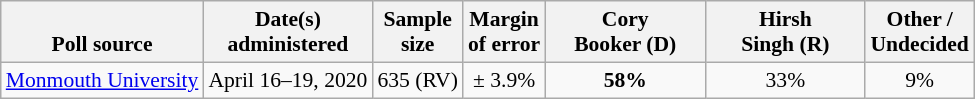<table class="wikitable" style="font-size:90%;text-align:center;">
<tr valign=bottom>
<th>Poll source</th>
<th>Date(s)<br>administered</th>
<th>Sample<br>size</th>
<th>Margin<br>of error</th>
<th style="width:100px;">Cory<br>Booker (D)</th>
<th style="width:100px;">Hirsh<br>Singh (R)</th>
<th>Other /<br>Undecided</th>
</tr>
<tr>
<td style="text-align:left;"><a href='#'>Monmouth University</a></td>
<td>April 16–19, 2020</td>
<td>635 (RV)</td>
<td>± 3.9%</td>
<td><strong>58%</strong></td>
<td>33%</td>
<td>9%</td>
</tr>
</table>
